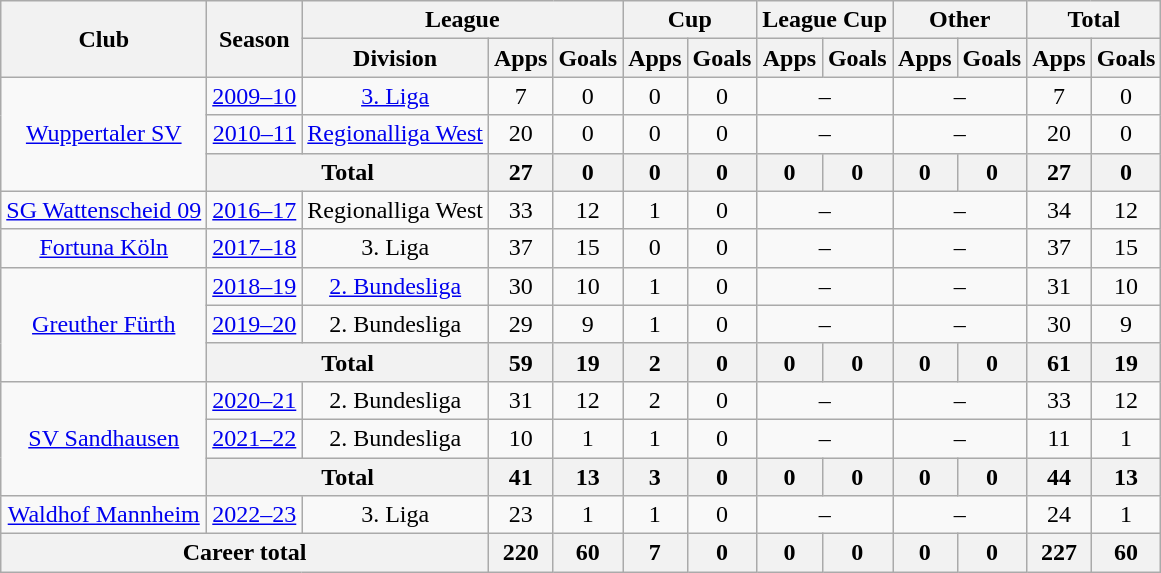<table class="wikitable" style="text-align: center">
<tr>
<th rowspan="2">Club</th>
<th rowspan="2">Season</th>
<th colspan="3">League</th>
<th colspan="2">Cup</th>
<th colspan="2">League Cup</th>
<th colspan="2">Other</th>
<th colspan="2">Total</th>
</tr>
<tr>
<th>Division</th>
<th>Apps</th>
<th>Goals</th>
<th>Apps</th>
<th>Goals</th>
<th>Apps</th>
<th>Goals</th>
<th>Apps</th>
<th>Goals</th>
<th>Apps</th>
<th>Goals</th>
</tr>
<tr>
<td rowspan="3"><a href='#'>Wuppertaler SV</a></td>
<td><a href='#'>2009–10</a></td>
<td><a href='#'>3. Liga</a></td>
<td>7</td>
<td>0</td>
<td>0</td>
<td>0</td>
<td colspan="2">–</td>
<td colspan="2">–</td>
<td>7</td>
<td>0</td>
</tr>
<tr>
<td><a href='#'>2010–11</a></td>
<td><a href='#'>Regionalliga West</a></td>
<td>20</td>
<td>0</td>
<td>0</td>
<td>0</td>
<td colspan="2">–</td>
<td colspan="2">–</td>
<td>20</td>
<td>0</td>
</tr>
<tr>
<th colspan="2">Total</th>
<th>27</th>
<th>0</th>
<th>0</th>
<th>0</th>
<th>0</th>
<th>0</th>
<th>0</th>
<th>0</th>
<th>27</th>
<th>0</th>
</tr>
<tr>
<td><a href='#'>SG Wattenscheid 09</a></td>
<td><a href='#'>2016–17</a></td>
<td>Regionalliga West</td>
<td>33</td>
<td>12</td>
<td>1</td>
<td>0</td>
<td colspan="2">–</td>
<td colspan="2">–</td>
<td>34</td>
<td>12</td>
</tr>
<tr>
<td><a href='#'>Fortuna Köln</a></td>
<td><a href='#'>2017–18</a></td>
<td>3. Liga</td>
<td>37</td>
<td>15</td>
<td>0</td>
<td>0</td>
<td colspan="2">–</td>
<td colspan="2">–</td>
<td>37</td>
<td>15</td>
</tr>
<tr>
<td rowspan="3"><a href='#'>Greuther Fürth</a></td>
<td><a href='#'>2018–19</a></td>
<td><a href='#'>2. Bundesliga</a></td>
<td>30</td>
<td>10</td>
<td>1</td>
<td>0</td>
<td colspan="2">–</td>
<td colspan="2">–</td>
<td>31</td>
<td>10</td>
</tr>
<tr>
<td><a href='#'>2019–20</a></td>
<td>2. Bundesliga</td>
<td>29</td>
<td>9</td>
<td>1</td>
<td>0</td>
<td colspan="2">–</td>
<td colspan="2">–</td>
<td>30</td>
<td>9</td>
</tr>
<tr>
<th colspan="2">Total</th>
<th>59</th>
<th>19</th>
<th>2</th>
<th>0</th>
<th>0</th>
<th>0</th>
<th>0</th>
<th>0</th>
<th>61</th>
<th>19</th>
</tr>
<tr>
<td rowspan="3"><a href='#'>SV Sandhausen</a></td>
<td><a href='#'>2020–21</a></td>
<td>2. Bundesliga</td>
<td>31</td>
<td>12</td>
<td>2</td>
<td>0</td>
<td colspan="2">–</td>
<td colspan="2">–</td>
<td>33</td>
<td>12</td>
</tr>
<tr>
<td><a href='#'>2021–22</a></td>
<td>2. Bundesliga</td>
<td>10</td>
<td>1</td>
<td>1</td>
<td>0</td>
<td colspan="2">–</td>
<td colspan="2">–</td>
<td>11</td>
<td>1</td>
</tr>
<tr>
<th colspan="2">Total</th>
<th>41</th>
<th>13</th>
<th>3</th>
<th>0</th>
<th>0</th>
<th>0</th>
<th>0</th>
<th>0</th>
<th>44</th>
<th>13</th>
</tr>
<tr>
<td><a href='#'>Waldhof Mannheim</a></td>
<td><a href='#'>2022–23</a></td>
<td>3. Liga</td>
<td>23</td>
<td>1</td>
<td>1</td>
<td>0</td>
<td colspan="2">–</td>
<td colspan="2">–</td>
<td>24</td>
<td>1</td>
</tr>
<tr>
<th colspan="3">Career total</th>
<th>220</th>
<th>60</th>
<th>7</th>
<th>0</th>
<th>0</th>
<th>0</th>
<th>0</th>
<th>0</th>
<th>227</th>
<th>60</th>
</tr>
</table>
